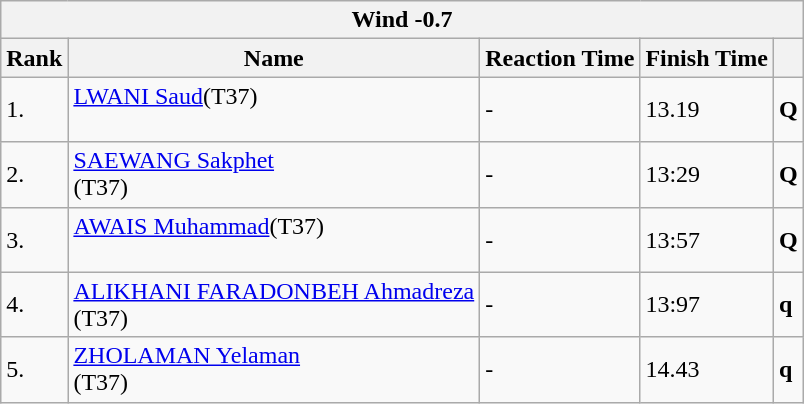<table class="wikitable">
<tr>
<th colspan="5">Wind -0.7</th>
</tr>
<tr>
<th>Rank</th>
<th>Name</th>
<th>Reaction Time</th>
<th>Finish Time</th>
<th></th>
</tr>
<tr>
<td>1.</td>
<td><a href='#'>LWANI Saud</a>(T37)<br><br></td>
<td>-</td>
<td>13.19</td>
<td><strong>Q</strong></td>
</tr>
<tr>
<td>2.</td>
<td><a href='#'>SAEWANG Sakphet</a><br>(T37)
<br>
</td>
<td>-</td>
<td>13:29</td>
<td><strong>Q</strong></td>
</tr>
<tr>
<td>3.</td>
<td><a href='#'>AWAIS Muhammad</a>(T37)<br><br></td>
<td>-</td>
<td>13:57</td>
<td><strong>Q</strong></td>
</tr>
<tr>
<td>4.</td>
<td><a href='#'>ALIKHANI FARADONBEH Ahmadreza</a><br>(T37)
<br>
</td>
<td>-</td>
<td>13:97</td>
<td><strong>q</strong></td>
</tr>
<tr>
<td>5.</td>
<td><a href='#'>ZHOLAMAN Yelaman</a><br>(T37)
<br>
</td>
<td>-</td>
<td>14.43</td>
<td><strong>q</strong></td>
</tr>
</table>
